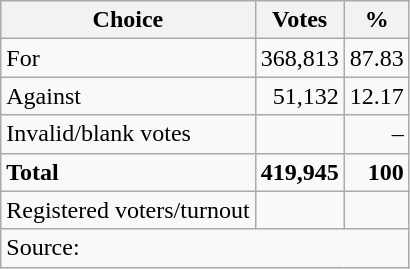<table class=wikitable style=text-align:right>
<tr>
<th>Choice</th>
<th>Votes</th>
<th>%</th>
</tr>
<tr>
<td align=left>For</td>
<td>368,813</td>
<td>87.83</td>
</tr>
<tr>
<td align=left>Against</td>
<td>51,132</td>
<td>12.17</td>
</tr>
<tr>
<td align=left>Invalid/blank votes</td>
<td></td>
<td>–</td>
</tr>
<tr>
<td align=left><strong>Total</strong></td>
<td><strong>419,945</strong></td>
<td><strong>100</strong></td>
</tr>
<tr>
<td align=left>Registered voters/turnout</td>
<td></td>
<td></td>
</tr>
<tr>
<td align=left colspan=3>Source: </td>
</tr>
</table>
